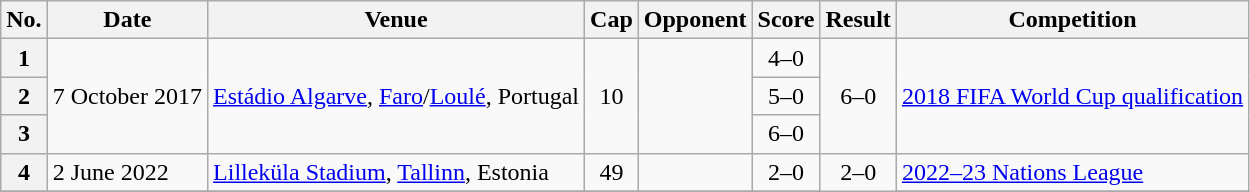<table class="wikitable sortable">
<tr>
<th scope=col>No.</th>
<th scope=col data-sort-type=date>Date</th>
<th scope=col>Venue</th>
<th scope=col>Cap</th>
<th scope=col>Opponent</th>
<th scope=col>Score</th>
<th scope=col>Result</th>
<th scope=col>Competition</th>
</tr>
<tr>
<th scope=row>1</th>
<td rowspan=3>7 October 2017</td>
<td rowspan=3><a href='#'>Estádio Algarve</a>, <a href='#'>Faro</a>/<a href='#'>Loulé</a>, Portugal</td>
<td rowspan=3 align=center>10</td>
<td rowspan=3></td>
<td align=center>4–0</td>
<td rowspan=3 align=center>6–0</td>
<td rowspan=3><a href='#'>2018 FIFA World Cup qualification</a></td>
</tr>
<tr>
<th scope=row>2</th>
<td align=center>5–0</td>
</tr>
<tr>
<th scope=row>3</th>
<td align=center>6–0</td>
</tr>
<tr>
<th scope=row>4</th>
<td rowspan=1>2 June 2022</td>
<td rowspan=1><a href='#'>Lilleküla Stadium</a>, <a href='#'>Tallinn</a>, Estonia</td>
<td rowspan=1 align=center>49</td>
<td rowspan=1></td>
<td align=center>2–0</td>
<td rowspan=3 align=center>2–0</td>
<td rowspan=1><a href='#'>2022–23 Nations League</a></td>
</tr>
<tr>
</tr>
</table>
